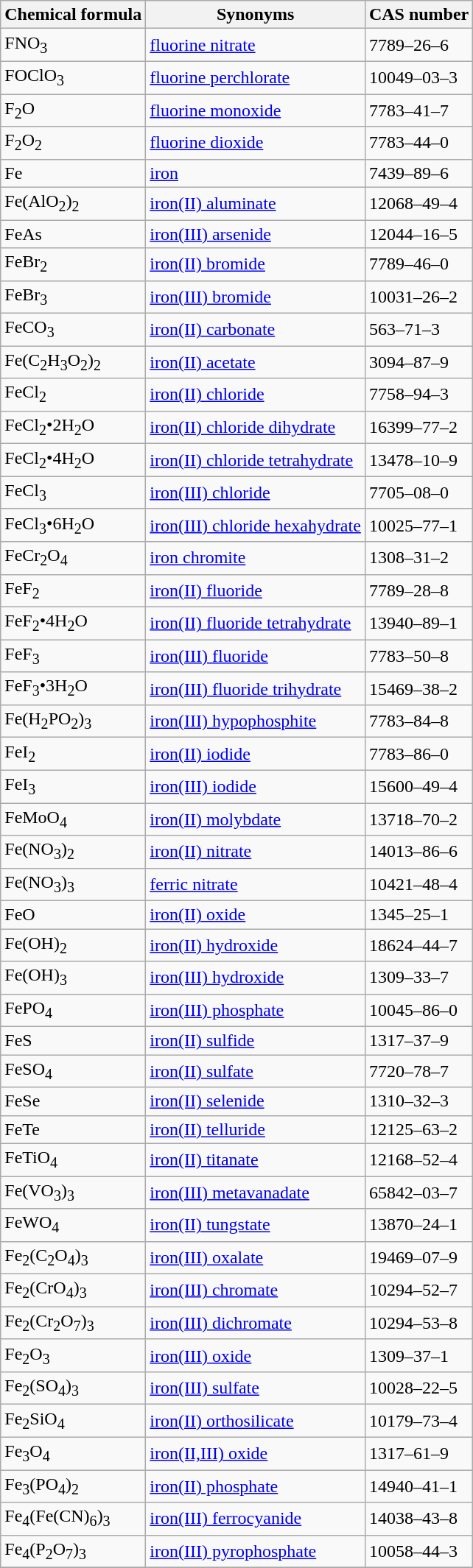<table class="wikitable">
<tr>
<th>Chemical formula</th>
<th>Synonyms</th>
<th>CAS number</th>
</tr>
<tr>
<td>FNO<sub>3</sub></td>
<td><a href='#'>fluorine nitrate</a></td>
<td>7789–26–6</td>
</tr>
<tr>
<td>FOClO<sub>3</sub></td>
<td><a href='#'>fluorine perchlorate</a></td>
<td>10049–03–3</td>
</tr>
<tr>
<td>F<sub>2</sub>O</td>
<td><a href='#'>fluorine monoxide</a></td>
<td>7783–41–7</td>
</tr>
<tr>
<td>F<sub>2</sub>O<sub>2</sub></td>
<td><a href='#'>fluorine dioxide</a></td>
<td>7783–44–0</td>
</tr>
<tr>
<td>Fe</td>
<td><a href='#'>iron</a></td>
<td>7439–89–6</td>
</tr>
<tr>
<td>Fe(AlO<sub>2</sub>)<sub>2</sub></td>
<td><a href='#'>iron(II) aluminate</a></td>
<td>12068–49–4</td>
</tr>
<tr>
<td>FeAs</td>
<td><a href='#'>iron(III) arsenide</a></td>
<td>12044–16–5</td>
</tr>
<tr>
<td>FeBr<sub>2</sub></td>
<td><a href='#'>iron(II) bromide</a></td>
<td>7789–46–0</td>
</tr>
<tr>
<td>FeBr<sub>3</sub></td>
<td><a href='#'>iron(III) bromide</a></td>
<td>10031–26–2</td>
</tr>
<tr>
<td>FeCO<sub>3</sub></td>
<td><a href='#'>iron(II) carbonate</a></td>
<td>563–71–3</td>
</tr>
<tr>
<td>Fe(C<sub>2</sub>H<sub>3</sub>O<sub>2</sub>)<sub>2</sub></td>
<td><a href='#'>iron(II) acetate</a></td>
<td>3094–87–9</td>
</tr>
<tr>
<td>FeCl<sub>2</sub></td>
<td><a href='#'>iron(II) chloride</a></td>
<td>7758–94–3</td>
</tr>
<tr>
<td>FeCl<sub>2</sub>•2H<sub>2</sub>O</td>
<td><a href='#'>iron(II) chloride dihydrate</a></td>
<td>16399–77–2</td>
</tr>
<tr>
<td>FeCl<sub>2</sub>•4H<sub>2</sub>O</td>
<td><a href='#'>iron(II) chloride tetrahydrate</a></td>
<td>13478–10–9</td>
</tr>
<tr>
<td>FeCl<sub>3</sub></td>
<td><a href='#'>iron(III) chloride</a></td>
<td>7705–08–0</td>
</tr>
<tr>
<td>FeCl<sub>3</sub>•6H<sub>2</sub>O</td>
<td><a href='#'>iron(III) chloride hexahydrate</a></td>
<td>10025–77–1</td>
</tr>
<tr>
<td>FeCr<sub>2</sub>O<sub>4</sub></td>
<td><a href='#'>iron chromite</a></td>
<td>1308–31–2</td>
</tr>
<tr>
<td>FeF<sub>2</sub></td>
<td><a href='#'>iron(II) fluoride</a></td>
<td>7789–28–8</td>
</tr>
<tr>
<td>FeF<sub>2</sub>•4H<sub>2</sub>O</td>
<td><a href='#'>iron(II) fluoride tetrahydrate</a></td>
<td>13940–89–1</td>
</tr>
<tr>
<td>FeF<sub>3</sub></td>
<td><a href='#'>iron(III) fluoride</a></td>
<td>7783–50–8</td>
</tr>
<tr>
<td>FeF<sub>3</sub>•3H<sub>2</sub>O</td>
<td><a href='#'>iron(III) fluoride trihydrate</a></td>
<td>15469–38–2</td>
</tr>
<tr>
<td>Fe(H<sub>2</sub>PO<sub>2</sub>)<sub>3</sub></td>
<td><a href='#'>iron(III) hypophosphite</a></td>
<td>7783–84–8</td>
</tr>
<tr>
<td>FeI<sub>2</sub></td>
<td><a href='#'>iron(II) iodide</a></td>
<td>7783–86–0</td>
</tr>
<tr>
<td>FeI<sub>3</sub></td>
<td><a href='#'>iron(III) iodide</a></td>
<td>15600–49–4</td>
</tr>
<tr>
<td>FeMoO<sub>4</sub></td>
<td><a href='#'>iron(II) molybdate</a></td>
<td>13718–70–2</td>
</tr>
<tr>
<td>Fe(NO<sub>3</sub>)<sub>2</sub></td>
<td><a href='#'>iron(II) nitrate</a></td>
<td>14013–86–6</td>
</tr>
<tr>
<td>Fe(NO<sub>3</sub>)<sub>3</sub></td>
<td><a href='#'>ferric nitrate</a></td>
<td>10421–48–4</td>
</tr>
<tr>
<td>FeO</td>
<td><a href='#'>iron(II) oxide</a></td>
<td>1345–25–1</td>
</tr>
<tr>
<td>Fe(OH)<sub>2</sub></td>
<td><a href='#'>iron(II) hydroxide</a></td>
<td>18624–44–7</td>
</tr>
<tr>
<td>Fe(OH)<sub>3</sub></td>
<td><a href='#'>iron(III) hydroxide</a></td>
<td>1309–33–7</td>
</tr>
<tr>
<td>FePO<sub>4</sub></td>
<td><a href='#'>iron(III) phosphate</a></td>
<td>10045–86–0</td>
</tr>
<tr>
<td>FeS</td>
<td><a href='#'>iron(II) sulfide</a></td>
<td>1317–37–9</td>
</tr>
<tr>
<td>FeSO<sub>4</sub></td>
<td><a href='#'>iron(II) sulfate</a></td>
<td>7720–78–7</td>
</tr>
<tr>
<td>FeSe</td>
<td><a href='#'>iron(II) selenide</a></td>
<td>1310–32–3</td>
</tr>
<tr>
<td>FeTe</td>
<td><a href='#'>iron(II) telluride</a></td>
<td>12125–63–2</td>
</tr>
<tr>
<td>FeTiO<sub>4</sub></td>
<td><a href='#'>iron(II) titanate</a></td>
<td>12168–52–4</td>
</tr>
<tr>
<td>Fe(VO<sub>3</sub>)<sub>3</sub></td>
<td><a href='#'>iron(III) metavanadate</a></td>
<td>65842–03–7</td>
</tr>
<tr>
<td>FeWO<sub>4</sub></td>
<td><a href='#'>iron(II) tungstate</a></td>
<td>13870–24–1</td>
</tr>
<tr>
<td>Fe<sub>2</sub>(C<sub>2</sub>O<sub>4</sub>)<sub>3</sub></td>
<td><a href='#'>iron(III) oxalate</a></td>
<td>19469–07–9</td>
</tr>
<tr>
<td>Fe<sub>2</sub>(CrO<sub>4</sub>)<sub>3</sub></td>
<td><a href='#'>iron(III) chromate</a></td>
<td>10294–52–7</td>
</tr>
<tr>
<td>Fe<sub>2</sub>(Cr<sub>2</sub>O<sub>7</sub>)<sub>3</sub></td>
<td><a href='#'>iron(III) dichromate</a></td>
<td>10294–53–8</td>
</tr>
<tr>
<td>Fe<sub>2</sub>O<sub>3</sub></td>
<td><a href='#'>iron(III) oxide</a></td>
<td>1309–37–1</td>
</tr>
<tr>
<td>Fe<sub>2</sub>(SO<sub>4</sub>)<sub>3</sub></td>
<td><a href='#'>iron(III) sulfate</a></td>
<td>10028–22–5</td>
</tr>
<tr>
<td>Fe<sub>2</sub>SiO<sub>4</sub></td>
<td><a href='#'>iron(II) orthosilicate</a></td>
<td>10179–73–4</td>
</tr>
<tr>
<td>Fe<sub>3</sub>O<sub>4</sub></td>
<td><a href='#'>iron(II,III) oxide</a></td>
<td>1317–61–9</td>
</tr>
<tr>
<td>Fe<sub>3</sub>(PO<sub>4</sub>)<sub>2</sub></td>
<td><a href='#'>iron(II) phosphate</a></td>
<td>14940–41–1</td>
</tr>
<tr>
<td>Fe<sub>4</sub>(Fe(CN)<sub>6</sub>)<sub>3</sub></td>
<td><a href='#'>iron(III) ferrocyanide</a></td>
<td>14038–43–8</td>
</tr>
<tr>
<td>Fe<sub>4</sub>(P<sub>2</sub>O<sub>7</sub>)<sub>3</sub></td>
<td><a href='#'>iron(III) pyrophosphate</a></td>
<td>10058–44–3</td>
</tr>
<tr>
</tr>
</table>
